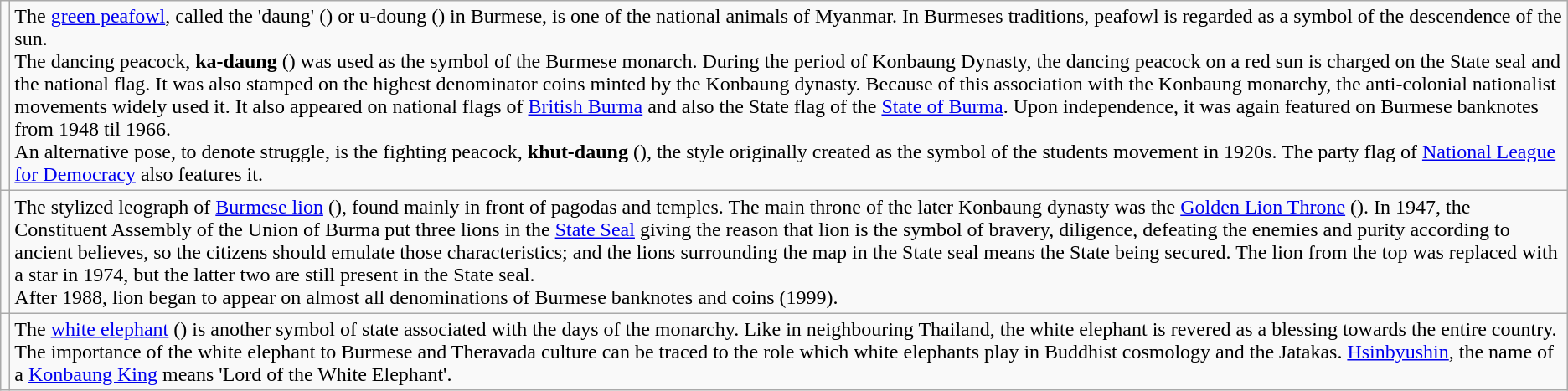<table class="wikitable">
<tr>
<td></td>
<td>The <a href='#'>green peafowl</a>, called the 'daung' () or u-doung () in Burmese, is one of the national animals of Myanmar. In Burmeses traditions, peafowl is regarded as a symbol of the descendence of the sun.<br>The dancing peacock, <strong>ka-daung</strong> () was used as the symbol of the Burmese monarch. During the period of Konbaung Dynasty, the dancing peacock on a red sun is charged on the State seal and the national flag. It was also stamped on the highest denominator coins minted by the Konbaung dynasty.
Because of this association with the Konbaung monarchy, the anti-colonial nationalist movements widely used it. It also appeared on national flags of <a href='#'>British Burma</a> and also the State flag of the <a href='#'>State of Burma</a>. Upon independence, it was again featured on Burmese banknotes from 1948 til 1966.<br>An alternative pose, to denote struggle, is the fighting peacock, <strong>khut-daung</strong> (), the style originally created as the symbol of the students movement in 1920s. The party flag of <a href='#'>National League for Democracy</a> also features it.</td>
</tr>
<tr>
<td></td>
<td>The stylized leograph of <a href='#'>Burmese lion</a> (), found mainly in front of pagodas and temples. The main throne of the later Konbaung dynasty was the <a href='#'>Golden Lion Throne</a> (). In 1947, the Constituent Assembly of the Union of Burma put three lions in the <a href='#'>State Seal</a> giving the reason that lion is the symbol of bravery, diligence, defeating the enemies and purity according to ancient believes, so the citizens should emulate those characteristics; and the lions surrounding the map in the State seal means the State being secured. The lion from the top was replaced with a star in 1974, but the latter two are still present in the State seal.<br>After 1988, lion began to appear on almost all denominations of Burmese banknotes and coins (1999).</td>
</tr>
<tr>
<td></td>
<td>The <a href='#'>white elephant</a> () is another symbol of state associated with the days of the monarchy. Like in neighbouring Thailand, the white elephant is revered as a blessing towards the entire country. The importance of the white elephant to Burmese and Theravada culture can be traced to the role which white elephants play in Buddhist cosmology and the Jatakas. <a href='#'>Hsinbyushin</a>, the name of a <a href='#'>Konbaung King</a> means 'Lord of the White Elephant'.</td>
</tr>
</table>
